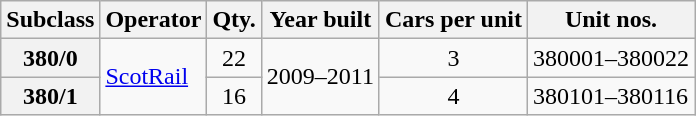<table class="wikitable">
<tr>
<th>Subclass</th>
<th>Operator</th>
<th>Qty.</th>
<th>Year built</th>
<th>Cars per unit</th>
<th>Unit nos.</th>
</tr>
<tr>
<th>380/0</th>
<td rowspan=2><a href='#'>ScotRail</a></td>
<td align=center>22</td>
<td rowspan=2 align=center>2009–2011</td>
<td align=center>3</td>
<td>380001–380022</td>
</tr>
<tr>
<th>380/1</th>
<td align=center>16</td>
<td align=center>4</td>
<td>380101–380116</td>
</tr>
</table>
